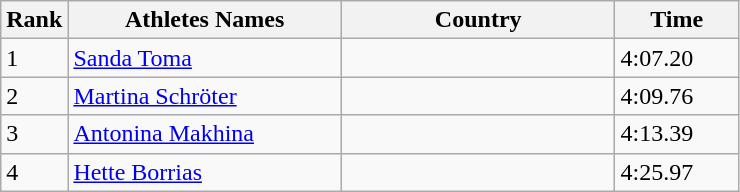<table class="wikitable">
<tr>
<th width=25>Rank</th>
<th width=175>Athletes Names</th>
<th width=175>Country</th>
<th width=75>Time</th>
</tr>
<tr>
<td>1</td>
<td><a href='#'>Sanda Toma</a></td>
<td></td>
<td>4:07.20</td>
</tr>
<tr>
<td>2</td>
<td><a href='#'>Martina Schröter</a></td>
<td></td>
<td>4:09.76</td>
</tr>
<tr>
<td>3</td>
<td><a href='#'>Antonina Makhina</a></td>
<td></td>
<td>4:13.39</td>
</tr>
<tr>
<td>4</td>
<td><a href='#'>Hette Borrias</a></td>
<td></td>
<td>4:25.97</td>
</tr>
</table>
